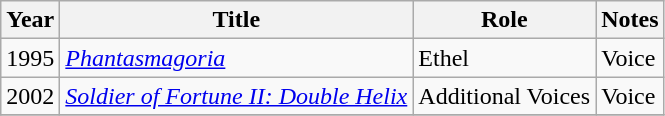<table class="wikitable sortable">
<tr>
<th>Year</th>
<th>Title</th>
<th>Role</th>
<th>Notes</th>
</tr>
<tr>
<td>1995</td>
<td><em><a href='#'>Phantasmagoria</a></em></td>
<td>Ethel</td>
<td>Voice</td>
</tr>
<tr>
<td>2002</td>
<td><em><a href='#'>Soldier of Fortune II: Double Helix</a></em></td>
<td>Additional Voices</td>
<td>Voice</td>
</tr>
<tr>
</tr>
</table>
